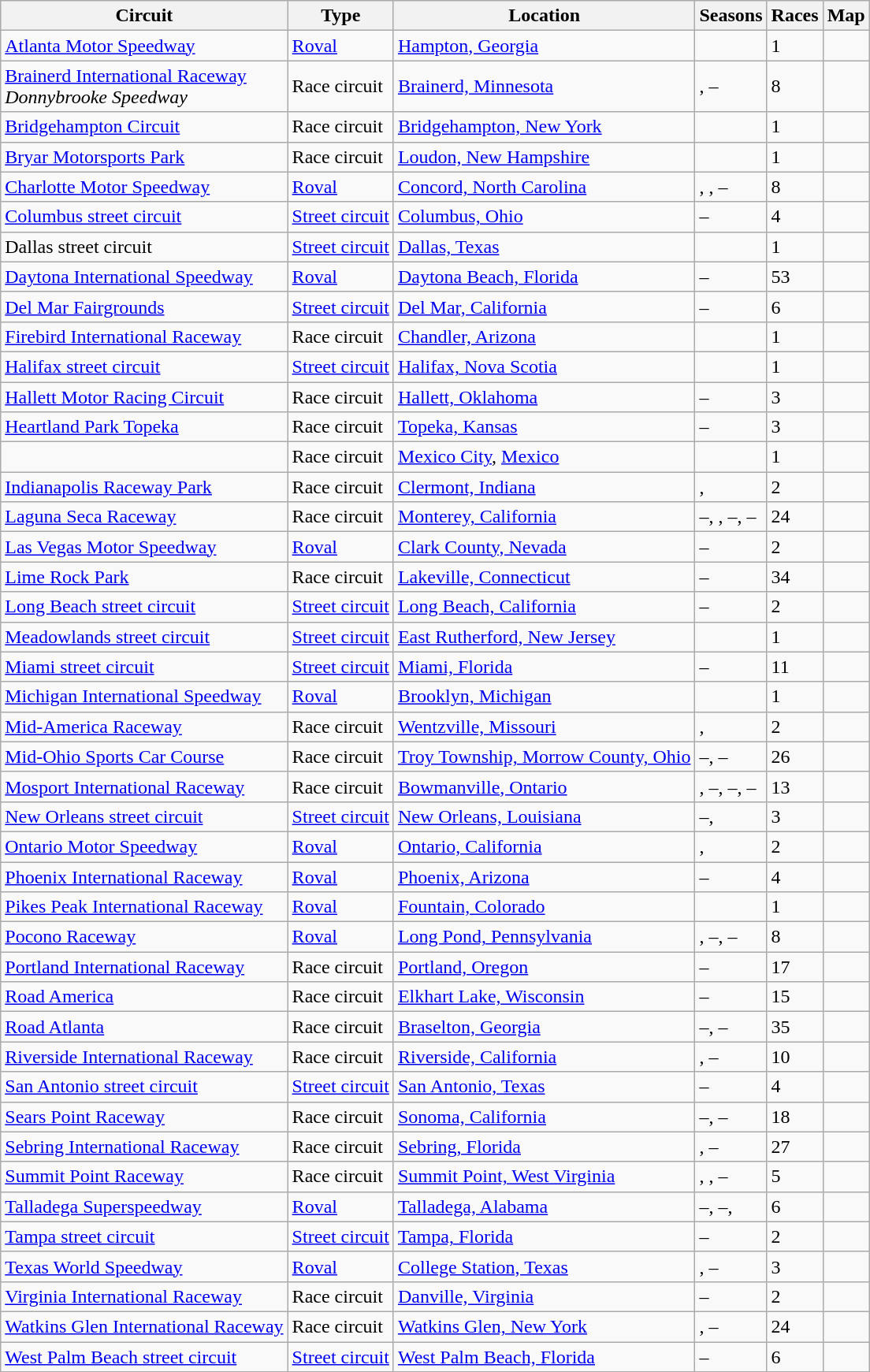<table class="sortable wikitable">
<tr>
<th>Circuit</th>
<th>Type</th>
<th>Location</th>
<th>Seasons</th>
<th>Races</th>
<th>Map</th>
</tr>
<tr>
<td><a href='#'>Atlanta Motor Speedway</a></td>
<td><a href='#'>Roval</a></td>
<td><a href='#'>Hampton, Georgia</a></td>
<td></td>
<td>1</td>
<td></td>
</tr>
<tr>
<td><a href='#'>Brainerd International Raceway</a><br><em>Donnybrooke Speedway</em></td>
<td>Race circuit</td>
<td><a href='#'>Brainerd, Minnesota</a></td>
<td>, –</td>
<td>8</td>
<td></td>
</tr>
<tr>
<td><a href='#'>Bridgehampton Circuit</a></td>
<td>Race circuit</td>
<td><a href='#'>Bridgehampton, New York</a></td>
<td></td>
<td>1</td>
<td></td>
</tr>
<tr>
<td><a href='#'>Bryar Motorsports Park</a></td>
<td>Race circuit</td>
<td><a href='#'>Loudon, New Hampshire</a></td>
<td></td>
<td>1</td>
<td></td>
</tr>
<tr>
<td><a href='#'>Charlotte Motor Speedway</a></td>
<td><a href='#'>Roval</a></td>
<td><a href='#'>Concord, North Carolina</a></td>
<td>, , –</td>
<td>8</td>
<td></td>
</tr>
<tr>
<td><a href='#'>Columbus street circuit</a></td>
<td><a href='#'>Street circuit</a></td>
<td><a href='#'>Columbus, Ohio</a></td>
<td>–</td>
<td>4</td>
<td></td>
</tr>
<tr>
<td>Dallas street circuit</td>
<td><a href='#'>Street circuit</a></td>
<td><a href='#'>Dallas, Texas</a></td>
<td></td>
<td>1</td>
<td></td>
</tr>
<tr>
<td><a href='#'>Daytona International Speedway</a></td>
<td><a href='#'>Roval</a></td>
<td><a href='#'>Daytona Beach, Florida</a></td>
<td>–</td>
<td>53</td>
<td></td>
</tr>
<tr>
<td><a href='#'>Del Mar Fairgrounds</a></td>
<td><a href='#'>Street circuit</a></td>
<td><a href='#'>Del Mar, California</a></td>
<td>–</td>
<td>6</td>
<td></td>
</tr>
<tr>
<td><a href='#'>Firebird International Raceway</a></td>
<td>Race circuit</td>
<td><a href='#'>Chandler, Arizona</a></td>
<td></td>
<td>1</td>
<td></td>
</tr>
<tr>
<td><a href='#'>Halifax street circuit</a></td>
<td><a href='#'>Street circuit</a></td>
<td><a href='#'>Halifax, Nova Scotia</a></td>
<td></td>
<td>1</td>
<td></td>
</tr>
<tr>
<td><a href='#'>Hallett Motor Racing Circuit</a></td>
<td>Race circuit</td>
<td><a href='#'>Hallett, Oklahoma</a></td>
<td>–</td>
<td>3</td>
<td></td>
</tr>
<tr>
<td><a href='#'>Heartland Park Topeka</a></td>
<td>Race circuit</td>
<td><a href='#'>Topeka, Kansas</a></td>
<td>–</td>
<td>3</td>
<td></td>
</tr>
<tr>
<td></td>
<td>Race circuit</td>
<td><a href='#'>Mexico City</a>, <a href='#'>Mexico</a></td>
<td></td>
<td>1</td>
<td></td>
</tr>
<tr>
<td><a href='#'>Indianapolis Raceway Park</a></td>
<td>Race circuit</td>
<td><a href='#'>Clermont, Indiana</a></td>
<td>, </td>
<td>2</td>
<td></td>
</tr>
<tr>
<td><a href='#'>Laguna Seca Raceway</a></td>
<td>Race circuit</td>
<td><a href='#'>Monterey, California</a></td>
<td>–, , –, –</td>
<td>24</td>
<td></td>
</tr>
<tr>
<td><a href='#'>Las Vegas Motor Speedway</a></td>
<td><a href='#'>Roval</a></td>
<td><a href='#'>Clark County, Nevada</a></td>
<td>–</td>
<td>2</td>
<td></td>
</tr>
<tr>
<td><a href='#'>Lime Rock Park</a></td>
<td>Race circuit</td>
<td><a href='#'>Lakeville, Connecticut</a></td>
<td>–</td>
<td>34</td>
<td></td>
</tr>
<tr>
<td><a href='#'>Long Beach street circuit</a></td>
<td><a href='#'>Street circuit</a></td>
<td><a href='#'>Long Beach, California</a></td>
<td>–</td>
<td>2</td>
<td></td>
</tr>
<tr>
<td><a href='#'>Meadowlands street circuit</a></td>
<td><a href='#'>Street circuit</a></td>
<td><a href='#'>East Rutherford, New Jersey</a></td>
<td></td>
<td>1</td>
<td></td>
</tr>
<tr>
<td><a href='#'>Miami street circuit</a></td>
<td><a href='#'>Street circuit</a></td>
<td><a href='#'>Miami, Florida</a></td>
<td>–</td>
<td>11</td>
<td></td>
</tr>
<tr>
<td><a href='#'>Michigan International Speedway</a></td>
<td><a href='#'>Roval</a></td>
<td><a href='#'>Brooklyn, Michigan</a></td>
<td></td>
<td>1</td>
<td></td>
</tr>
<tr>
<td><a href='#'>Mid-America Raceway</a></td>
<td>Race circuit</td>
<td><a href='#'>Wentzville, Missouri</a></td>
<td>, </td>
<td>2</td>
<td></td>
</tr>
<tr>
<td><a href='#'>Mid-Ohio Sports Car Course</a></td>
<td>Race circuit</td>
<td><a href='#'>Troy Township, Morrow County, Ohio</a></td>
<td>–, –</td>
<td>26</td>
<td></td>
</tr>
<tr>
<td><a href='#'>Mosport International Raceway</a></td>
<td>Race circuit</td>
<td><a href='#'>Bowmanville, Ontario</a></td>
<td>, –, –, –</td>
<td>13</td>
<td></td>
</tr>
<tr>
<td><a href='#'>New Orleans street circuit</a></td>
<td><a href='#'>Street circuit</a></td>
<td><a href='#'>New Orleans, Louisiana</a></td>
<td>–, </td>
<td>3</td>
<td></td>
</tr>
<tr>
<td><a href='#'>Ontario Motor Speedway</a></td>
<td><a href='#'>Roval</a></td>
<td><a href='#'>Ontario, California</a></td>
<td>, </td>
<td>2</td>
<td></td>
</tr>
<tr>
<td><a href='#'>Phoenix International Raceway</a></td>
<td><a href='#'>Roval</a></td>
<td><a href='#'>Phoenix, Arizona</a></td>
<td>–</td>
<td>4</td>
<td></td>
</tr>
<tr>
<td><a href='#'>Pikes Peak International Raceway</a></td>
<td><a href='#'>Roval</a></td>
<td><a href='#'>Fountain, Colorado</a></td>
<td></td>
<td>1</td>
<td></td>
</tr>
<tr>
<td><a href='#'>Pocono Raceway</a></td>
<td><a href='#'>Roval</a></td>
<td><a href='#'>Long Pond, Pennsylvania</a></td>
<td>, –, –</td>
<td>8</td>
<td></td>
</tr>
<tr>
<td><a href='#'>Portland International Raceway</a></td>
<td>Race circuit</td>
<td><a href='#'>Portland, Oregon</a></td>
<td>–</td>
<td>17</td>
<td></td>
</tr>
<tr>
<td><a href='#'>Road America</a></td>
<td>Race circuit</td>
<td><a href='#'>Elkhart Lake, Wisconsin</a></td>
<td>–</td>
<td>15</td>
<td></td>
</tr>
<tr>
<td><a href='#'>Road Atlanta</a></td>
<td>Race circuit</td>
<td><a href='#'>Braselton, Georgia</a></td>
<td>–, –</td>
<td>35</td>
<td></td>
</tr>
<tr>
<td><a href='#'>Riverside International Raceway</a></td>
<td>Race circuit</td>
<td><a href='#'>Riverside, California</a></td>
<td>, –</td>
<td>10</td>
<td></td>
</tr>
<tr>
<td><a href='#'>San Antonio street circuit</a></td>
<td><a href='#'>Street circuit</a></td>
<td><a href='#'>San Antonio, Texas</a></td>
<td>–</td>
<td>4</td>
<td></td>
</tr>
<tr>
<td><a href='#'>Sears Point Raceway</a></td>
<td>Race circuit</td>
<td><a href='#'>Sonoma, California</a></td>
<td>–, –</td>
<td>18</td>
<td></td>
</tr>
<tr>
<td><a href='#'>Sebring International Raceway</a></td>
<td>Race circuit</td>
<td><a href='#'>Sebring, Florida</a></td>
<td>, –</td>
<td>27</td>
<td></td>
</tr>
<tr>
<td><a href='#'>Summit Point Raceway</a></td>
<td>Race circuit</td>
<td><a href='#'>Summit Point, West Virginia</a></td>
<td>, , –</td>
<td>5</td>
<td></td>
</tr>
<tr>
<td><a href='#'>Talladega Superspeedway</a></td>
<td><a href='#'>Roval</a></td>
<td><a href='#'>Talladega, Alabama</a></td>
<td>–, –, </td>
<td>6</td>
<td></td>
</tr>
<tr>
<td><a href='#'>Tampa street circuit</a></td>
<td><a href='#'>Street circuit</a></td>
<td><a href='#'>Tampa, Florida</a></td>
<td>–</td>
<td>2</td>
<td></td>
</tr>
<tr>
<td><a href='#'>Texas World Speedway</a></td>
<td><a href='#'>Roval</a></td>
<td><a href='#'>College Station, Texas</a></td>
<td>, –</td>
<td>3</td>
<td></td>
</tr>
<tr>
<td><a href='#'>Virginia International Raceway</a></td>
<td>Race circuit</td>
<td><a href='#'>Danville, Virginia</a></td>
<td>–</td>
<td>2</td>
<td></td>
</tr>
<tr>
<td><a href='#'>Watkins Glen International Raceway</a></td>
<td>Race circuit</td>
<td><a href='#'>Watkins Glen, New York</a></td>
<td>, –</td>
<td>24</td>
<td></td>
</tr>
<tr>
<td><a href='#'>West Palm Beach street circuit</a></td>
<td><a href='#'>Street circuit</a></td>
<td><a href='#'>West Palm Beach, Florida</a></td>
<td>–</td>
<td>6</td>
<td></td>
</tr>
</table>
